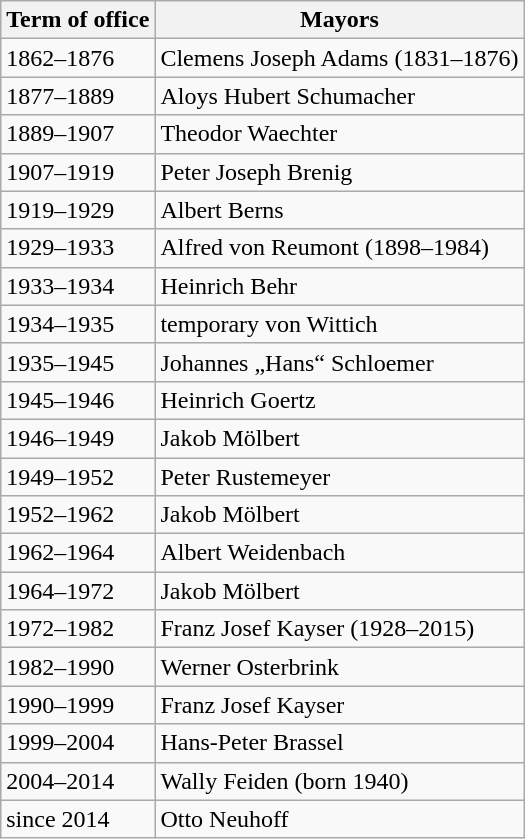<table class="wikitable zebra">
<tr>
<th>Term of office</th>
<th>Mayors</th>
</tr>
<tr>
<td>1862–1876</td>
<td>Clemens Joseph Adams (1831–1876)</td>
</tr>
<tr>
<td>1877–1889</td>
<td>Aloys Hubert Schumacher</td>
</tr>
<tr>
<td>1889–1907</td>
<td>Theodor Waechter</td>
</tr>
<tr>
<td>1907–1919</td>
<td>Peter Joseph Brenig</td>
</tr>
<tr>
<td>1919–1929</td>
<td>Albert Berns</td>
</tr>
<tr>
<td>1929–1933</td>
<td>Alfred von Reumont (1898–1984)</td>
</tr>
<tr>
<td>1933–1934</td>
<td>Heinrich Behr</td>
</tr>
<tr>
<td>1934–1935</td>
<td>temporary von Wittich</td>
</tr>
<tr>
<td>1935–1945</td>
<td>Johannes „Hans“ Schloemer</td>
</tr>
<tr>
<td>1945–1946</td>
<td>Heinrich Goertz</td>
</tr>
<tr>
<td>1946–1949</td>
<td>Jakob Mölbert</td>
</tr>
<tr>
<td>1949–1952</td>
<td>Peter Rustemeyer</td>
</tr>
<tr>
<td>1952–1962</td>
<td>Jakob Mölbert</td>
</tr>
<tr>
<td>1962–1964</td>
<td>Albert Weidenbach</td>
</tr>
<tr>
<td>1964–1972</td>
<td>Jakob Mölbert</td>
</tr>
<tr>
<td>1972–1982</td>
<td>Franz Josef Kayser (1928–2015)</td>
</tr>
<tr>
<td>1982–1990</td>
<td>Werner Osterbrink</td>
</tr>
<tr>
<td>1990–1999</td>
<td>Franz Josef Kayser</td>
</tr>
<tr>
<td>1999–2004</td>
<td>Hans-Peter Brassel</td>
</tr>
<tr>
<td>2004–2014</td>
<td>Wally Feiden (born 1940)</td>
</tr>
<tr>
<td>since 2014</td>
<td>Otto Neuhoff</td>
</tr>
</table>
